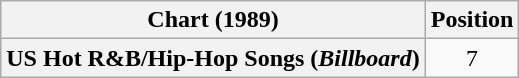<table class="wikitable plainrowheaders" style="text-align:center">
<tr>
<th scope="col">Chart (1989)</th>
<th scope="col">Position</th>
</tr>
<tr>
<th scope="row">US Hot R&B/Hip-Hop Songs (<em>Billboard</em>)</th>
<td>7</td>
</tr>
</table>
